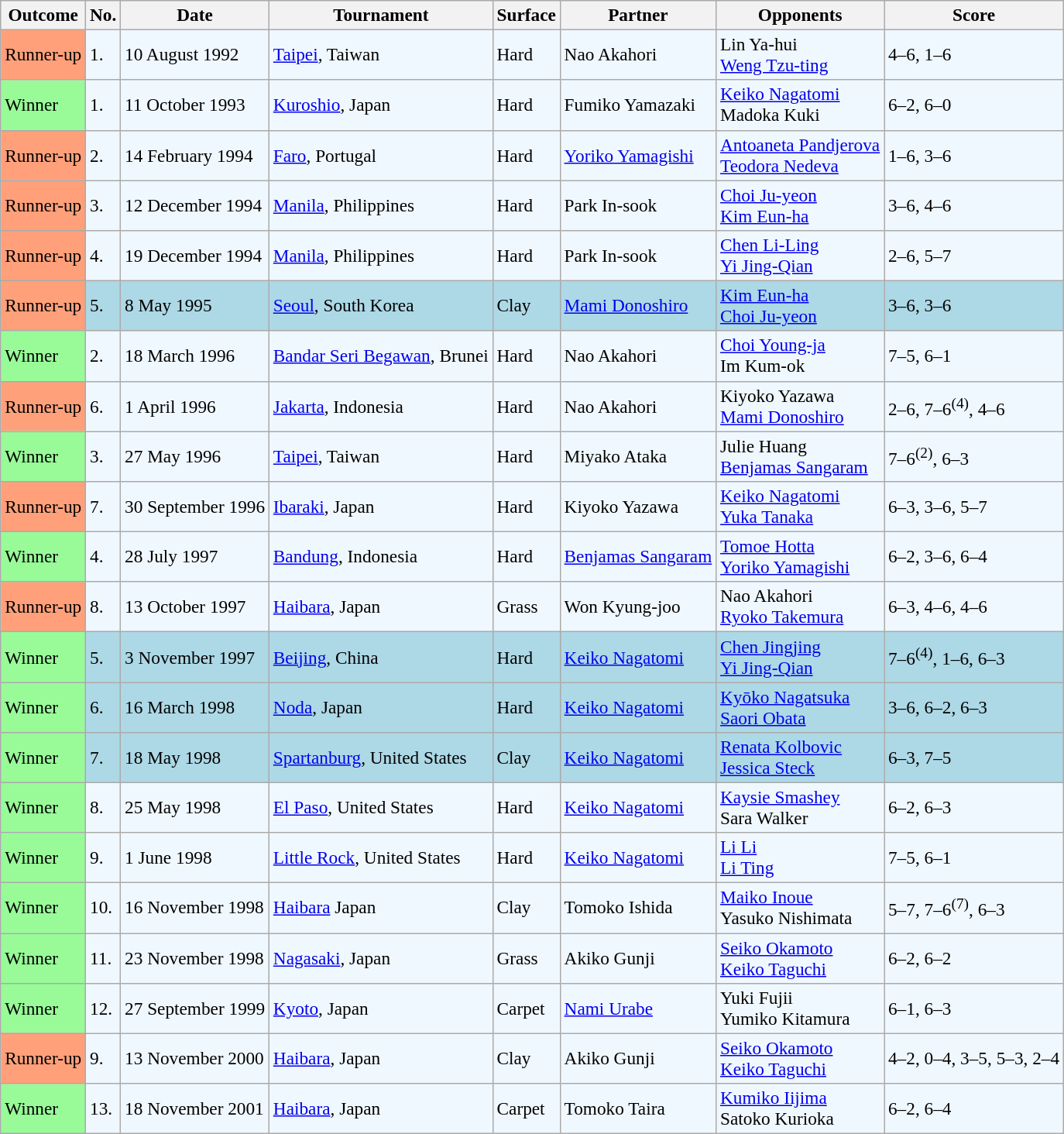<table class="sortable wikitable" style=font-size:97%>
<tr>
<th>Outcome</th>
<th>No.</th>
<th>Date</th>
<th>Tournament</th>
<th>Surface</th>
<th>Partner</th>
<th>Opponents</th>
<th>Score</th>
</tr>
<tr bgcolor="#f0f8ff">
<td style="background:#ffa07a;">Runner-up</td>
<td>1.</td>
<td>10 August 1992</td>
<td><a href='#'>Taipei</a>, Taiwan</td>
<td>Hard</td>
<td> Nao Akahori</td>
<td> Lin Ya-hui<br> <a href='#'>Weng Tzu-ting</a></td>
<td>4–6, 1–6</td>
</tr>
<tr bgcolor="#f0f8ff">
<td bgcolor="98FB98">Winner</td>
<td>1.</td>
<td>11 October 1993</td>
<td><a href='#'>Kuroshio</a>, Japan</td>
<td>Hard</td>
<td> Fumiko Yamazaki</td>
<td> <a href='#'>Keiko Nagatomi</a> <br>  Madoka Kuki</td>
<td>6–2, 6–0</td>
</tr>
<tr style="background:#f0f8ff;">
<td bgcolor="FFA07A">Runner-up</td>
<td>2.</td>
<td>14 February 1994</td>
<td><a href='#'>Faro</a>, Portugal</td>
<td>Hard</td>
<td> <a href='#'>Yoriko Yamagishi</a></td>
<td> <a href='#'>Antoaneta Pandjerova</a> <br>  <a href='#'>Teodora Nedeva</a></td>
<td>1–6, 3–6</td>
</tr>
<tr style="background:#f0f8ff;">
<td bgcolor="FFA07A">Runner-up</td>
<td>3.</td>
<td>12 December 1994</td>
<td><a href='#'>Manila</a>, Philippines</td>
<td>Hard</td>
<td> Park In-sook</td>
<td> <a href='#'>Choi Ju-yeon</a> <br>  <a href='#'>Kim Eun-ha</a></td>
<td>3–6, 4–6</td>
</tr>
<tr style="background:#f0f8ff;">
<td bgcolor="FFA07A">Runner-up</td>
<td>4.</td>
<td>19 December 1994</td>
<td><a href='#'>Manila</a>, Philippines</td>
<td>Hard</td>
<td> Park In-sook</td>
<td> <a href='#'>Chen Li-Ling</a> <br>   <a href='#'>Yi Jing-Qian</a></td>
<td>2–6, 5–7</td>
</tr>
<tr bgcolor="lightblue">
<td bgcolor=FEA07A>Runner-up</td>
<td>5.</td>
<td>8 May 1995</td>
<td><a href='#'>Seoul</a>, South Korea</td>
<td>Clay</td>
<td> <a href='#'>Mami Donoshiro</a></td>
<td> <a href='#'>Kim Eun-ha</a> <br>  <a href='#'>Choi Ju-yeon</a></td>
<td>3–6, 3–6</td>
</tr>
<tr bgcolor="#f0f8ff">
<td style="background:#98FB98;">Winner</td>
<td>2.</td>
<td>18 March 1996</td>
<td><a href='#'>Bandar Seri Begawan</a>, Brunei</td>
<td>Hard</td>
<td> Nao Akahori</td>
<td> <a href='#'>Choi Young-ja</a><br> Im Kum-ok</td>
<td>7–5, 6–1</td>
</tr>
<tr style="background:#f0f8ff;">
<td bgcolor=FEA07A>Runner-up</td>
<td>6.</td>
<td>1 April 1996</td>
<td><a href='#'>Jakarta</a>, Indonesia</td>
<td>Hard</td>
<td> Nao Akahori</td>
<td> Kiyoko Yazawa <br>  <a href='#'>Mami Donoshiro</a></td>
<td>2–6, 7–6<sup>(4)</sup>, 4–6</td>
</tr>
<tr bgcolor="#f0f8ff">
<td style="background:#98FB98;">Winner</td>
<td>3.</td>
<td>27 May 1996</td>
<td><a href='#'>Taipei</a>, Taiwan</td>
<td>Hard</td>
<td> Miyako Ataka</td>
<td> Julie Huang<br> <a href='#'>Benjamas Sangaram</a></td>
<td>7–6<sup>(2)</sup>, 6–3</td>
</tr>
<tr bgcolor="#f0f8ff">
<td style="background:#ffa07a;">Runner-up</td>
<td>7.</td>
<td>30 September 1996</td>
<td><a href='#'>Ibaraki</a>, Japan</td>
<td>Hard</td>
<td> Kiyoko Yazawa</td>
<td> <a href='#'>Keiko Nagatomi</a> <br>  <a href='#'>Yuka Tanaka</a></td>
<td>6–3, 3–6, 5–7</td>
</tr>
<tr bgcolor="#f0f8ff">
<td style="background:#98FB98;">Winner</td>
<td>4.</td>
<td>28 July 1997</td>
<td><a href='#'>Bandung</a>, Indonesia</td>
<td>Hard</td>
<td> <a href='#'>Benjamas Sangaram</a></td>
<td> <a href='#'>Tomoe Hotta</a><br> <a href='#'>Yoriko Yamagishi</a></td>
<td>6–2, 3–6, 6–4</td>
</tr>
<tr bgcolor="#f0f8ff">
<td style="background:#ffa07a;">Runner-up</td>
<td>8.</td>
<td>13 October 1997</td>
<td><a href='#'>Haibara</a>, Japan</td>
<td>Grass</td>
<td> Won Kyung-joo</td>
<td> Nao Akahori<br> <a href='#'>Ryoko Takemura</a></td>
<td>6–3, 4–6, 4–6</td>
</tr>
<tr bgcolor=lightblue>
<td style="background:#98fb98;">Winner</td>
<td>5.</td>
<td>3 November 1997</td>
<td><a href='#'>Beijing</a>, China</td>
<td>Hard</td>
<td> <a href='#'>Keiko Nagatomi</a></td>
<td> <a href='#'>Chen Jingjing</a><br> <a href='#'>Yi Jing-Qian</a></td>
<td>7–6<sup>(4)</sup>, 1–6, 6–3</td>
</tr>
<tr bgcolor=lightblue>
<td bgcolor="98FB98">Winner</td>
<td>6.</td>
<td>16 March 1998</td>
<td><a href='#'>Noda</a>, Japan</td>
<td>Hard</td>
<td> <a href='#'>Keiko Nagatomi</a></td>
<td> <a href='#'>Kyōko Nagatsuka</a> <br>  <a href='#'>Saori Obata</a></td>
<td>3–6, 6–2, 6–3</td>
</tr>
<tr bgcolor=lightblue>
<td style="background:#98fb98;">Winner</td>
<td>7.</td>
<td>18 May 1998</td>
<td><a href='#'>Spartanburg</a>, United States</td>
<td>Clay</td>
<td> <a href='#'>Keiko Nagatomi</a></td>
<td> <a href='#'>Renata Kolbovic</a><br> <a href='#'>Jessica Steck</a></td>
<td>6–3, 7–5</td>
</tr>
<tr bgcolor="#f0f8ff">
<td bgcolor="98FB98">Winner</td>
<td>8.</td>
<td>25 May 1998</td>
<td><a href='#'>El Paso</a>, United States</td>
<td>Hard</td>
<td> <a href='#'>Keiko Nagatomi</a></td>
<td> <a href='#'>Kaysie Smashey</a> <br>  Sara Walker</td>
<td>6–2, 6–3</td>
</tr>
<tr bgcolor="#f0f8ff">
<td bgcolor="98FB98">Winner</td>
<td>9.</td>
<td>1 June 1998</td>
<td><a href='#'>Little Rock</a>, United States</td>
<td>Hard</td>
<td> <a href='#'>Keiko Nagatomi</a></td>
<td> <a href='#'>Li Li</a> <br>  <a href='#'>Li Ting</a></td>
<td>7–5, 6–1</td>
</tr>
<tr bgcolor="#f0f8ff">
<td style="background:#98FB98;">Winner</td>
<td>10.</td>
<td>16 November 1998</td>
<td><a href='#'>Haibara</a> Japan</td>
<td>Clay</td>
<td> Tomoko Ishida</td>
<td> <a href='#'>Maiko Inoue</a><br> Yasuko Nishimata</td>
<td>5–7, 7–6<sup>(7)</sup>, 6–3</td>
</tr>
<tr bgcolor="#f0f8ff">
<td style="background:#98FB98;">Winner</td>
<td>11.</td>
<td>23 November 1998</td>
<td><a href='#'>Nagasaki</a>, Japan</td>
<td>Grass</td>
<td> Akiko Gunji</td>
<td> <a href='#'>Seiko Okamoto</a><br> <a href='#'>Keiko Taguchi</a></td>
<td>6–2, 6–2</td>
</tr>
<tr bgcolor="#f0f8ff">
<td style="background:#98FB98;">Winner</td>
<td>12.</td>
<td>27 September 1999</td>
<td><a href='#'>Kyoto</a>, Japan</td>
<td>Carpet</td>
<td> <a href='#'>Nami Urabe</a></td>
<td> Yuki Fujii<br> Yumiko Kitamura</td>
<td>6–1, 6–3</td>
</tr>
<tr bgcolor="#f0f8ff">
<td style="background:#ffa07a;">Runner-up</td>
<td>9.</td>
<td>13 November 2000</td>
<td><a href='#'>Haibara</a>, Japan</td>
<td>Clay</td>
<td> Akiko Gunji</td>
<td> <a href='#'>Seiko Okamoto</a><br> <a href='#'>Keiko Taguchi</a></td>
<td>4–2, 0–4, 3–5, 5–3, 2–4</td>
</tr>
<tr bgcolor="#f0f8ff">
<td style="background:#98FB98;">Winner</td>
<td>13.</td>
<td>18 November 2001</td>
<td><a href='#'>Haibara</a>, Japan</td>
<td>Carpet</td>
<td> Tomoko Taira</td>
<td> <a href='#'>Kumiko Iijima</a><br> Satoko Kurioka</td>
<td>6–2, 6–4</td>
</tr>
</table>
